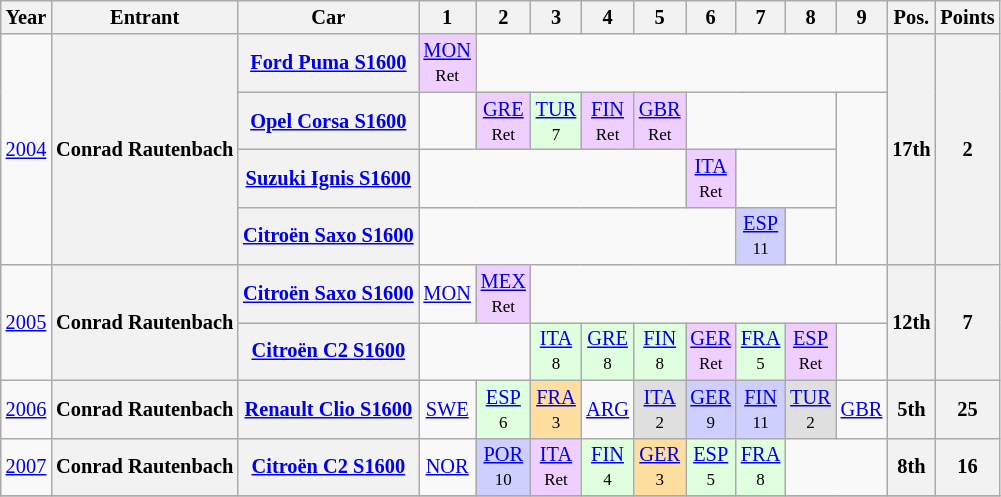<table class="wikitable" border="1" style="text-align:center; font-size:85%;">
<tr>
<th>Year</th>
<th>Entrant</th>
<th>Car</th>
<th>1</th>
<th>2</th>
<th>3</th>
<th>4</th>
<th>5</th>
<th>6</th>
<th>7</th>
<th>8</th>
<th>9</th>
<th>Pos.</th>
<th>Points</th>
</tr>
<tr>
<td rowspan=4><a href='#'>2004</a></td>
<th rowspan=4 nowrap>Conrad Rautenbach</th>
<th nowrap><a href='#'>Ford Puma S1600</a></th>
<td style="background:#EFCFFF;"><a href='#'>MON</a><br><small>Ret</small></td>
<td colspan=8></td>
<th rowspan=4>17th</th>
<th rowspan=4>2</th>
</tr>
<tr>
<th nowrap><a href='#'>Opel Corsa S1600</a></th>
<td></td>
<td style="background:#EFCFFF;"><a href='#'>GRE</a><br><small>Ret</small></td>
<td style="background:#DFFFDF;"><a href='#'>TUR</a><br><small>7</small></td>
<td style="background:#EFCFFF;"><a href='#'>FIN</a><br><small>Ret</small></td>
<td style="background:#EFCFFF;"><a href='#'>GBR</a><br><small>Ret</small></td>
<td colspan=3></td>
</tr>
<tr>
<th nowrap><a href='#'>Suzuki Ignis S1600</a></th>
<td colspan=5></td>
<td style="background:#EFCFFF;"><a href='#'>ITA</a><br><small>Ret</small></td>
<td colspan=2></td>
</tr>
<tr>
<th nowrap><a href='#'>Citroën Saxo S1600</a></th>
<td colspan=6></td>
<td style="background:#CFCFFF;"><a href='#'>ESP</a><br><small>11</small></td>
<td></td>
</tr>
<tr>
<td rowspan=2><a href='#'>2005</a></td>
<th rowspan=2 nowrap>Conrad Rautenbach</th>
<th nowrap><a href='#'>Citroën Saxo S1600</a></th>
<td><a href='#'>MON</a></td>
<td style="background:#EFCFFF;"><a href='#'>MEX</a><br><small>Ret</small></td>
<td colspan=7></td>
<th rowspan=2>12th</th>
<th rowspan=2>7</th>
</tr>
<tr>
<th nowrap><a href='#'>Citroën C2 S1600</a></th>
<td colspan=2></td>
<td style="background:#DFFFDF;"><a href='#'>ITA</a><br><small>8</small></td>
<td style="background:#DFFFDF;"><a href='#'>GRE</a><br><small>8</small></td>
<td style="background:#DFFFDF;"><a href='#'>FIN</a><br><small>8</small></td>
<td style="background:#EFCFFF;"><a href='#'>GER</a><br><small>Ret</small></td>
<td style="background:#DFFFDF;"><a href='#'>FRA</a><br><small>5</small></td>
<td style="background:#EFCFFF;"><a href='#'>ESP</a><br><small>Ret</small></td>
<td></td>
</tr>
<tr>
<td><a href='#'>2006</a></td>
<th nowrap>Conrad Rautenbach</th>
<th nowrap><a href='#'>Renault Clio S1600</a></th>
<td><a href='#'>SWE</a></td>
<td style="background:#DFFFDF;"><a href='#'>ESP</a><br><small>6</small></td>
<td style="background:#FFDF9F;"><a href='#'>FRA</a><br><small>3</small></td>
<td><a href='#'>ARG</a></td>
<td style="background:#DFDFDF;"><a href='#'>ITA</a><br><small>2</small></td>
<td style="background:#CFCFFF;"><a href='#'>GER</a><br><small>9</small></td>
<td style="background:#CFCFFF;"><a href='#'>FIN</a><br><small>11</small></td>
<td style="background:#DFDFDF;"><a href='#'>TUR</a><br><small>2</small></td>
<td><a href='#'>GBR</a></td>
<th>5th</th>
<th>25</th>
</tr>
<tr>
<td><a href='#'>2007</a></td>
<th nowrap>Conrad Rautenbach</th>
<th nowrap><a href='#'>Citroën C2 S1600</a></th>
<td><a href='#'>NOR</a></td>
<td style="background:#CFCFFF;"><a href='#'>POR</a><br><small>10</small></td>
<td style="background:#EFCFFF;"><a href='#'>ITA</a><br><small>Ret</small></td>
<td style="background:#DFFFDF;"><a href='#'>FIN</a><br><small>4</small></td>
<td style="background:#FFDF9F;"><a href='#'>GER</a><br><small>3</small></td>
<td style="background:#DFFFDF;"><a href='#'>ESP</a><br><small>5</small></td>
<td style="background:#DFFFDF;"><a href='#'>FRA</a><br><small>8</small></td>
<td colspan=2></td>
<th>8th</th>
<th>16</th>
</tr>
<tr>
</tr>
</table>
